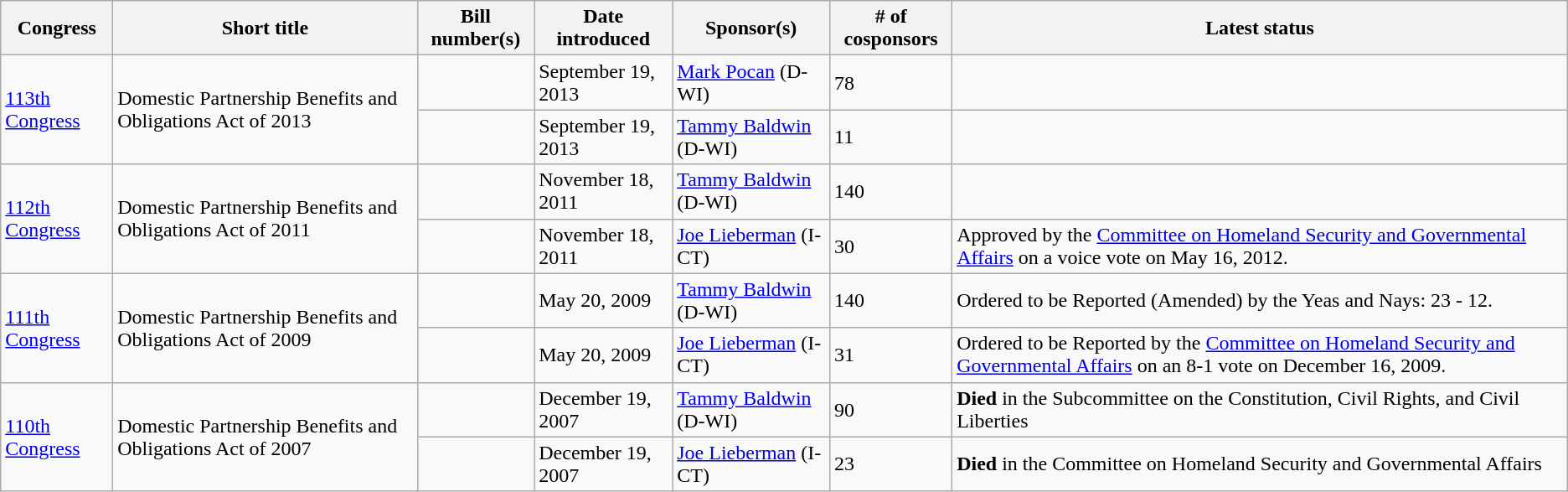<table class="wikitable">
<tr>
<th>Congress</th>
<th>Short title</th>
<th>Bill number(s)</th>
<th>Date introduced</th>
<th>Sponsor(s)</th>
<th># of cosponsors</th>
<th>Latest status</th>
</tr>
<tr>
<td rowspan=2><a href='#'>113th Congress</a></td>
<td rowspan=2>Domestic Partnership Benefits and Obligations Act of 2013</td>
<td></td>
<td>September 19, 2013</td>
<td><a href='#'>Mark Pocan</a> (D-WI)</td>
<td>78</td>
<td></td>
</tr>
<tr>
<td></td>
<td>September 19, 2013</td>
<td><a href='#'>Tammy Baldwin</a> (D-WI)</td>
<td>11</td>
<td></td>
</tr>
<tr>
<td rowspan=2><a href='#'>112th Congress</a></td>
<td rowspan=2>Domestic Partnership Benefits and Obligations Act of 2011</td>
<td></td>
<td>November 18, 2011</td>
<td><a href='#'>Tammy Baldwin</a> (D-WI)</td>
<td>140</td>
<td></td>
</tr>
<tr>
<td></td>
<td>November 18, 2011</td>
<td><a href='#'>Joe Lieberman</a> (I-CT)</td>
<td>30</td>
<td>Approved by the <a href='#'>Committee on Homeland Security and Governmental Affairs</a> on a voice vote on May 16, 2012.</td>
</tr>
<tr>
<td rowspan=2><a href='#'>111th Congress</a></td>
<td rowspan=2>Domestic Partnership Benefits and Obligations Act of 2009</td>
<td></td>
<td>May 20, 2009</td>
<td><a href='#'>Tammy Baldwin</a> (D-WI)</td>
<td>140</td>
<td>Ordered to be Reported (Amended) by the Yeas and Nays: 23 - 12.</td>
</tr>
<tr>
<td></td>
<td>May 20, 2009</td>
<td><a href='#'>Joe Lieberman</a> (I-CT)</td>
<td>31</td>
<td>Ordered to be Reported by the <a href='#'>Committee on Homeland Security and Governmental Affairs</a> on an 8-1 vote on December 16, 2009.</td>
</tr>
<tr>
<td rowspan=2><a href='#'>110th Congress</a></td>
<td rowspan=2>Domestic Partnership Benefits and Obligations Act of 2007</td>
<td></td>
<td>December 19, 2007</td>
<td><a href='#'>Tammy Baldwin</a> (D-WI)</td>
<td>90</td>
<td><strong>Died</strong> in the Subcommittee on the Constitution, Civil Rights, and Civil Liberties</td>
</tr>
<tr>
<td></td>
<td>December 19, 2007</td>
<td><a href='#'>Joe Lieberman</a> (I-CT)</td>
<td>23</td>
<td><strong>Died</strong> in the Committee on Homeland Security and Governmental Affairs</td>
</tr>
</table>
